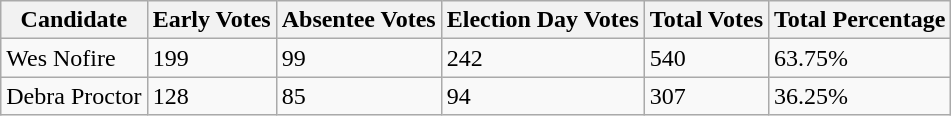<table class="wikitable">
<tr>
<th>Candidate</th>
<th>Early Votes</th>
<th>Absentee Votes</th>
<th>Election Day Votes</th>
<th>Total Votes</th>
<th>Total Percentage</th>
</tr>
<tr>
<td>Wes Nofire</td>
<td>199</td>
<td>99</td>
<td>242</td>
<td>540</td>
<td>63.75%</td>
</tr>
<tr>
<td>Debra Proctor</td>
<td>128</td>
<td>85</td>
<td>94</td>
<td>307</td>
<td>36.25%</td>
</tr>
</table>
